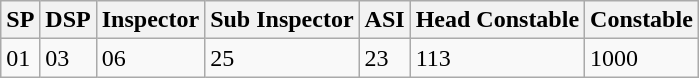<table class="wikitable">
<tr>
<th>SP</th>
<th>DSP</th>
<th>Inspector</th>
<th>Sub Inspector</th>
<th>ASI</th>
<th>Head Constable</th>
<th>Constable</th>
</tr>
<tr>
<td>01</td>
<td>03</td>
<td>06</td>
<td>25</td>
<td>23</td>
<td>113</td>
<td>1000</td>
</tr>
</table>
